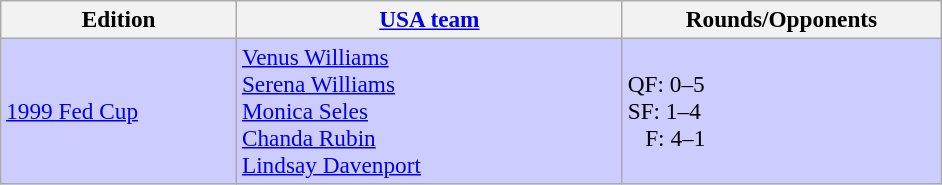<table class=wikitable style=font-size:97%;background:EBC2AF>
<tr>
<th width=150>Edition</th>
<th width=250> <a href='#'>USA team</a></th>
<th width=205>Rounds/Opponents</th>
</tr>
<tr bgcolor=CCCCFF>
<td><a href='#'>1999 Fed Cup</a></td>
<td><a href='#'>Venus Williams</a><br><a href='#'>Serena Williams</a><br><a href='#'>Monica Seles</a><br> <a href='#'>Chanda Rubin</a><br><a href='#'>Lindsay Davenport</a></td>
<td>QF:  0–5 <br>SF:  1–4 <br>   F:  4–1 </td>
</tr>
</table>
